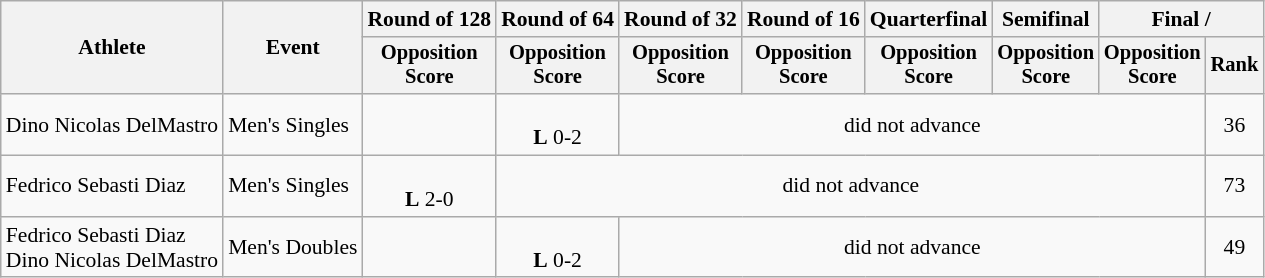<table class="wikitable" style="font-size:90%">
<tr>
<th rowspan=2>Athlete</th>
<th rowspan=2>Event</th>
<th>Round of 128</th>
<th>Round of 64</th>
<th>Round of 32</th>
<th>Round of 16</th>
<th>Quarterfinal</th>
<th>Semifinal</th>
<th colspan=2>Final / </th>
</tr>
<tr style="font-size:95%">
<th>Opposition<br>Score</th>
<th>Opposition<br>Score</th>
<th>Opposition<br>Score</th>
<th>Opposition<br>Score</th>
<th>Opposition<br>Score</th>
<th>Opposition<br>Score</th>
<th>Opposition<br>Score</th>
<th>Rank</th>
</tr>
<tr align=center>
<td align=left>Dino Nicolas DelMastro</td>
<td align=left>Men's Singles</td>
<td></td>
<td><br><strong>L</strong> 0-2</td>
<td colspan=5>did not advance</td>
<td>36</td>
</tr>
<tr align=center>
<td align=left>Fedrico Sebasti Diaz</td>
<td align=left>Men's Singles</td>
<td><br><strong>L</strong> 2-0</td>
<td colspan=6>did not advance</td>
<td>73</td>
</tr>
<tr align=center>
<td align=left>Fedrico Sebasti Diaz<br>Dino Nicolas DelMastro</td>
<td align=left>Men's Doubles</td>
<td></td>
<td><br><strong>L</strong> 0-2</td>
<td colspan=5>did not advance</td>
<td>49</td>
</tr>
</table>
